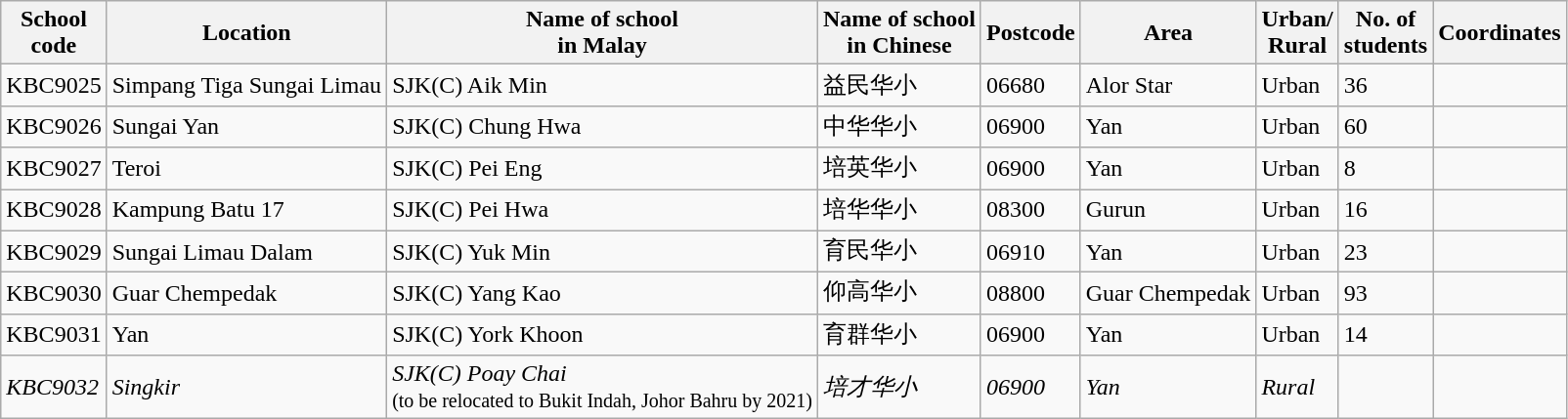<table class="wikitable sortable">
<tr>
<th>School<br>code</th>
<th>Location</th>
<th>Name of school<br>in Malay</th>
<th>Name of school<br>in Chinese</th>
<th>Postcode</th>
<th>Area</th>
<th>Urban/<br>Rural</th>
<th>No. of<br>students</th>
<th>Coordinates</th>
</tr>
<tr>
<td>KBC9025</td>
<td>Simpang Tiga Sungai Limau</td>
<td>SJK(C) Aik Min</td>
<td>益民华小</td>
<td>06680</td>
<td>Alor Star</td>
<td>Urban</td>
<td>36</td>
<td></td>
</tr>
<tr>
<td>KBC9026</td>
<td>Sungai Yan</td>
<td>SJK(C) Chung Hwa</td>
<td>中华华小</td>
<td>06900</td>
<td>Yan</td>
<td>Urban</td>
<td>60</td>
<td></td>
</tr>
<tr>
<td>KBC9027</td>
<td>Teroi</td>
<td>SJK(C) Pei Eng</td>
<td>培英华小</td>
<td>06900</td>
<td>Yan</td>
<td>Urban</td>
<td>8</td>
<td></td>
</tr>
<tr>
<td>KBC9028</td>
<td>Kampung Batu 17</td>
<td>SJK(C) Pei Hwa</td>
<td>培华华小</td>
<td>08300</td>
<td>Gurun</td>
<td>Urban</td>
<td>16</td>
<td></td>
</tr>
<tr>
<td>KBC9029</td>
<td>Sungai Limau Dalam</td>
<td>SJK(C) Yuk Min</td>
<td>育民华小</td>
<td>06910</td>
<td>Yan</td>
<td>Urban</td>
<td>23</td>
<td></td>
</tr>
<tr>
<td>KBC9030</td>
<td>Guar Chempedak</td>
<td>SJK(C) Yang Kao</td>
<td>仰高华小</td>
<td>08800</td>
<td>Guar Chempedak</td>
<td>Urban</td>
<td>93</td>
<td></td>
</tr>
<tr>
<td>KBC9031</td>
<td>Yan</td>
<td>SJK(C) York Khoon</td>
<td>育群华小</td>
<td>06900</td>
<td>Yan</td>
<td>Urban</td>
<td>14</td>
<td></td>
</tr>
<tr>
<td><em>KBC9032</em></td>
<td><em>Singkir</em></td>
<td><em>SJK(C) Poay Chai</em><br><small>(to be relocated to Bukit Indah, Johor Bahru by 2021)</small></td>
<td><em>培才华小</em></td>
<td><em>06900</em></td>
<td><em>Yan</em></td>
<td><em>Rural</em></td>
<td></td>
<td></td>
</tr>
</table>
